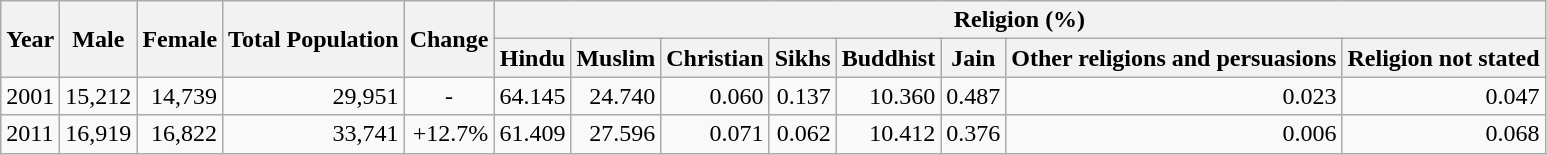<table class="wikitable">
<tr>
<th rowspan="2">Year</th>
<th rowspan="2">Male</th>
<th rowspan="2">Female</th>
<th rowspan="2">Total Population</th>
<th rowspan="2">Change</th>
<th colspan="8">Religion (%)</th>
</tr>
<tr>
<th>Hindu</th>
<th>Muslim</th>
<th>Christian</th>
<th>Sikhs</th>
<th>Buddhist</th>
<th>Jain</th>
<th>Other religions and persuasions</th>
<th>Religion not stated</th>
</tr>
<tr>
<td>2001</td>
<td style="text-align:right;">15,212</td>
<td style="text-align:right;">14,739</td>
<td style="text-align:right;">29,951</td>
<td style="text-align:center;">-</td>
<td style="text-align:right;">64.145</td>
<td style="text-align:right;">24.740</td>
<td style="text-align:right;">0.060</td>
<td style="text-align:right;">0.137</td>
<td style="text-align:right;">10.360</td>
<td style="text-align:right;">0.487</td>
<td style="text-align:right;">0.023</td>
<td style="text-align:right;">0.047</td>
</tr>
<tr>
<td>2011</td>
<td style="text-align:right;">16,919</td>
<td style="text-align:right;">16,822</td>
<td style="text-align:right;">33,741</td>
<td style="text-align:right;">+12.7%</td>
<td style="text-align:right;">61.409</td>
<td style="text-align:right;">27.596</td>
<td style="text-align:right;">0.071</td>
<td style="text-align:right;">0.062</td>
<td style="text-align:right;">10.412</td>
<td style="text-align:right;">0.376</td>
<td style="text-align:right;">0.006</td>
<td style="text-align:right;">0.068</td>
</tr>
</table>
